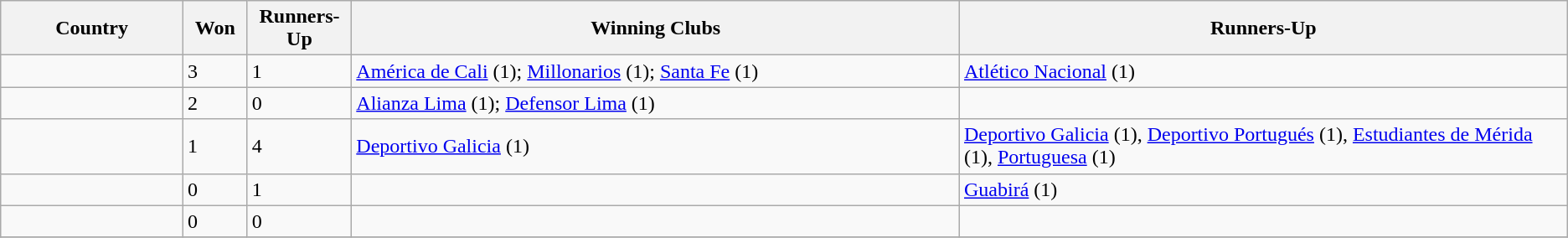<table class="wikitable sortable">
<tr>
<th width=6%>Country</th>
<th width=1%>Won</th>
<th width=1%>Runners-Up</th>
<th class="unsortable" width=20%>Winning Clubs</th>
<th class="unsortable" width=20%>Runners-Up</th>
</tr>
<tr>
<td></td>
<td>3</td>
<td>1</td>
<td><a href='#'>América de Cali</a> (1); <a href='#'>Millonarios</a> (1); <a href='#'>Santa Fe</a> (1)</td>
<td><a href='#'>Atlético Nacional</a> (1)</td>
</tr>
<tr>
<td></td>
<td>2</td>
<td>0</td>
<td><a href='#'>Alianza Lima</a> (1); <a href='#'>Defensor Lima</a> (1)</td>
<td></td>
</tr>
<tr>
<td></td>
<td>1</td>
<td>4</td>
<td><a href='#'>Deportivo Galicia</a> (1)</td>
<td><a href='#'>Deportivo Galicia</a> (1), <a href='#'>Deportivo Portugués</a> (1), <a href='#'>Estudiantes de Mérida</a> (1), <a href='#'>Portuguesa</a> (1)</td>
</tr>
<tr>
<td></td>
<td>0</td>
<td>1</td>
<td></td>
<td><a href='#'>Guabirá</a> (1)</td>
</tr>
<tr>
<td></td>
<td>0</td>
<td>0</td>
<td></td>
<td></td>
</tr>
<tr>
</tr>
</table>
